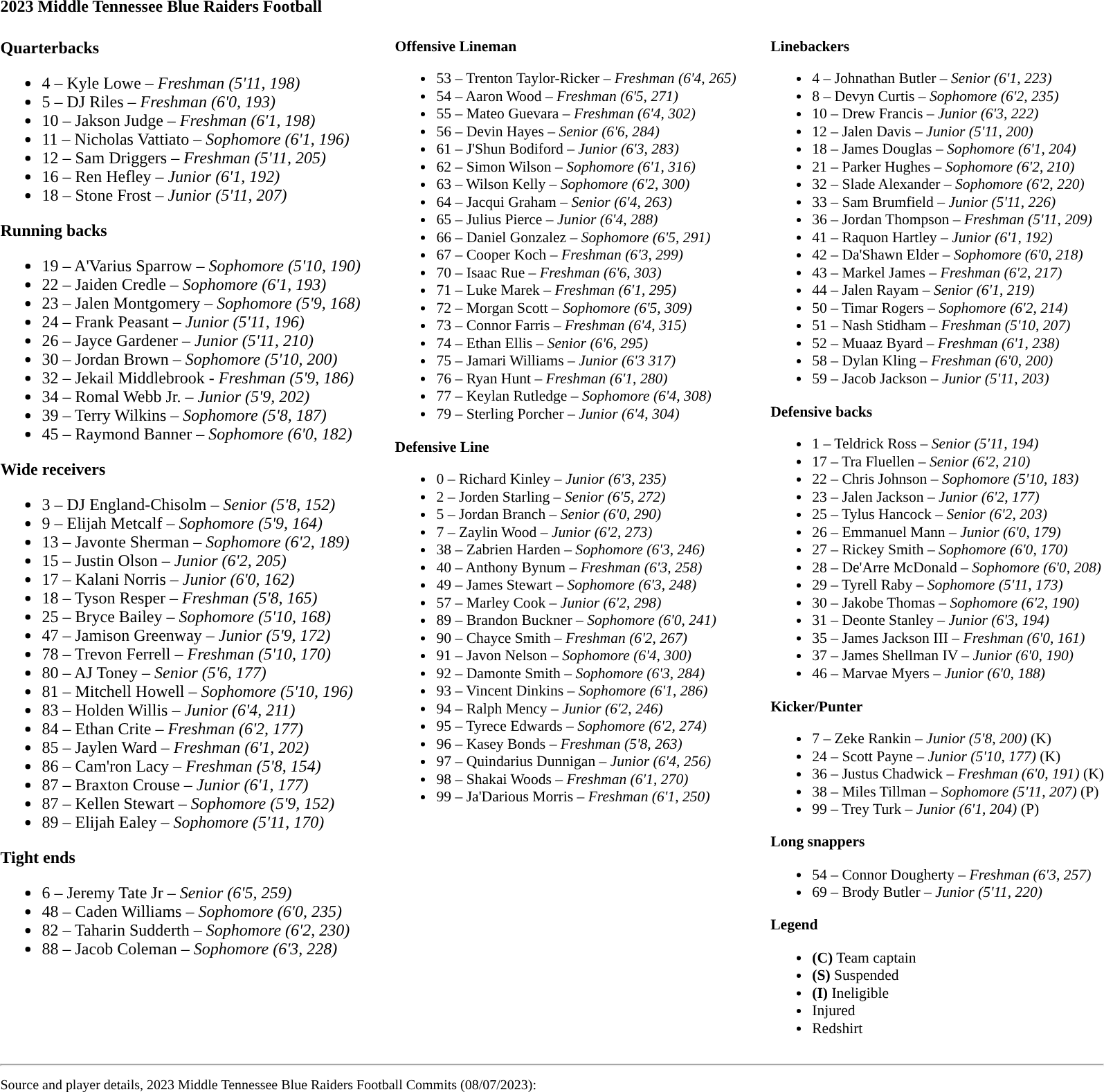<table class="toccolours" style="text-align: left;">
<tr>
<td colspan=11><strong>2023 Middle Tennessee Blue Raiders Football</strong></td>
</tr>
<tr>
<td valign="top"><br><strong>Quarterbacks</strong><ul><li>4 – Kyle Lowe – <em> Freshman (5'11, 198)</em></li><li>5 – DJ Riles – <em> Freshman (6'0, 193)</em></li><li>10 – Jakson Judge – <em>Freshman (6'1, 198)</em></li><li>11 – Nicholas Vattiato – <em> Sophomore (6'1, 196)</em></li><li>12 – Sam Driggers – <em>Freshman (5'11, 205)</em></li><li>16 – Ren Hefley – <em> Junior (6'1, 192)</em></li><li>18 – Stone Frost – <em> Junior (5'11, 207)</em></li></ul><strong>Running backs</strong><ul><li>19 – A'Varius Sparrow – <em> Sophomore (5'10, 190)</em></li><li>22 – Jaiden Credle – <em>Sophomore (6'1, 193)</em></li><li>23 – Jalen Montgomery – <em> Sophomore (5'9, 168)</em></li><li>24 – Frank Peasant – <em>Junior (5'11, 196)</em></li><li>26 – Jayce Gardener – <em> Junior (5'11, 210)</em></li><li>30 – Jordan Brown – <em> Sophomore (5'10, 200)</em></li><li>32 – Jekail Middlebrook - <em>Freshman (5'9, 186)</em></li><li>34 – Romal Webb Jr. – <em>Junior (5'9, 202)</em></li><li>39 – Terry Wilkins – <em> Sophomore (5'8, 187)</em></li><li>45 – Raymond Banner – <em> Sophomore (6'0, 182)</em></li></ul><strong>Wide receivers</strong><ul><li>3 – DJ England-Chisolm – <em>Senior (5'8, 152)</em></li><li>9 – Elijah Metcalf – <em> Sophomore (5'9, 164)</em></li><li>13 – Javonte Sherman – <em> Sophomore (6'2, 189)</em></li><li>15 – Justin Olson – <em> Junior (6'2, 205)</em></li><li>17 – Kalani Norris – <em> Junior (6'0, 162)</em></li><li>18 – Tyson Resper – <em> Freshman (5'8, 165)</em></li><li>25 – Bryce Bailey – <em> Sophomore (5'10, 168)</em></li><li>47 – Jamison Greenway – <em> Junior (5'9, 172)</em></li><li>78 – Trevon Ferrell – <em> Freshman (5'10, 170)</em></li><li>80 – AJ Toney – <em>Senior (5'6, 177)</em></li><li>81 – Mitchell Howell – <em> Sophomore (5'10, 196)</em></li><li>83 – Holden Willis – <em>Junior (6'4, 211)</em></li><li>84 – Ethan Crite – <em>Freshman (6'2, 177)</em></li><li>85 – Jaylen Ward – <em> Freshman (6'1, 202)</em></li><li>86 – Cam'ron Lacy – <em>Freshman (5'8, 154)</em></li><li>87 – Braxton Crouse – <em> Junior (6'1, 177)</em></li><li>87 – Kellen Stewart – <em> Sophomore (5'9, 152)</em></li><li>89 – Elijah Ealey – <em> Sophomore (5'11, 170)</em></li></ul><strong>Tight ends</strong><ul><li>6 – Jeremy Tate Jr – <em> Senior (6'5, 259)</em></li><li>48 – Caden Williams – <em> Sophomore (6'0, 235)</em></li><li>82 – Taharin Sudderth – <em> Sophomore (6'2, 230)</em></li><li>88 – Jacob Coleman – <em> Sophomore (6'3, 228)</em></li></ul></td>
<td width="25"> </td>
<td style="font-size:90%; vertical-align:top;"><br><strong>Offensive Lineman</strong><ul><li>53 – Trenton Taylor-Ricker – <em> Freshman (6'4, 265)</em></li><li>54 – Aaron Wood – <em>Freshman (6'5, 271)</em></li><li>55 – Mateo Guevara – <em> Freshman (6'4, 302)</em></li><li>56 – Devin Hayes – <em> Senior (6'6, 284)</em></li><li>61 – J'Shun Bodiford – <em> Junior (6'3, 283)</em></li><li>62 – Simon Wilson – <em> Sophomore (6'1, 316)</em></li><li>63 – Wilson Kelly – <em> Sophomore (6'2, 300)</em></li><li>64 – Jacqui Graham – <em> Senior (6'4, 263)</em></li><li>65 – Julius Pierce – <em> Junior (6'4, 288)</em></li><li>66 – Daniel Gonzalez – <em>Sophomore (6'5, 291)</em></li><li>67 – Cooper Koch – <em> Freshman (6'3, 299)</em></li><li>70 – Isaac Rue – <em>Freshman (6'6, 303)</em></li><li>71 – Luke Marek – <em>Freshman (6'1, 295)</em></li><li>72 – Morgan Scott – <em> Sophomore (6'5, 309)</em></li><li>73 – Connor Farris – <em>Freshman (6'4, 315)</em></li><li>74 – Ethan Ellis – <em>Senior (6'6, 295)</em></li><li>75 – Jamari Williams – <em> Junior (6'3 317)</em></li><li>76 – Ryan Hunt – <em>Freshman (6'1, 280)</em></li><li>77 – Keylan Rutledge – <em>Sophomore (6'4, 308)</em></li><li>79 – Sterling Porcher – <em>Junior (6'4, 304)</em></li></ul><strong>Defensive Line</strong><ul><li>0 – Richard Kinley – <em> Junior (6'3, 235)</em></li><li>2 – Jorden Starling – <em> Senior (6'5, 272)</em></li><li>5 – Jordan Branch – <em> Senior (6'0, 290)</em></li><li>7 – Zaylin Wood – <em> Junior (6'2, 273)</em></li><li>38 – Zabrien Harden – <em> Sophomore (6'3, 246)</em></li><li>40 – Anthony Bynum – <em>Freshman (6'3, 258)</em></li><li>49 – James Stewart – <em> Sophomore (6'3, 248)</em></li><li>57 – Marley Cook – <em> Junior (6'2, 298)</em></li><li>89 – Brandon Buckner – <em> Sophomore (6'0, 241)</em></li><li>90 – Chayce Smith – <em>Freshman (6'2, 267)</em></li><li>91 – Javon Nelson – <em> Sophomore (6'4, 300)</em></li><li>92 – Damonte Smith – <em> Sophomore (6'3, 284)</em></li><li>93 – Vincent Dinkins – <em> Sophomore (6'1, 286)</em></li><li>94 – Ralph Mency – <em>Junior (6'2, 246)</em></li><li>95 – Tyrece Edwards – <em> Sophomore (6'2, 274)</em></li><li>96 – Kasey Bonds – <em> Freshman (5'8, 263)</em></li><li>97 – Quindarius Dunnigan – <em> Junior (6'4, 256)</em></li><li>98 – Shakai Woods – <em>Freshman (6'1, 270)</em></li><li>99 – Ja'Darious Morris – <em>Freshman (6'1, 250)</em></li></ul></td>
<td width="25"> </td>
<td style="font-size:90%; vertical-align:top;"><br><strong>Linebackers</strong><ul><li>4 – Johnathan Butler – <em> Senior (6'1, 223)</em></li><li>8 – Devyn Curtis – <em> Sophomore (6'2, 235)</em></li><li>10 – Drew Francis – <em>Junior (6'3, 222)</em></li><li>12 – Jalen Davis – <em> Junior (5'11, 200)</em></li><li>18 – James Douglas – <em> Sophomore (6'1, 204)</em></li><li>21 – Parker Hughes – <em> Sophomore (6'2, 210)</em></li><li>32 – Slade Alexander – <em> Sophomore (6'2, 220)</em></li><li>33 – Sam Brumfield – <em>Junior (5'11, 226)</em></li><li>36 – Jordan Thompson – <em>Freshman (5'11, 209)</em></li><li>41 – Raquon Hartley – <em> Junior (6'1, 192)</em></li><li>42 – Da'Shawn Elder – <em> Sophomore (6'0, 218)</em></li><li>43 – Markel James – <em>Freshman (6'2, 217)</em></li><li>44 – Jalen Rayam – <em> Senior (6'1, 219)</em></li><li>50 – Timar Rogers – <em> Sophomore (6'2, 214)</em></li><li>51 – Nash Stidham – <em> Freshman (5'10, 207)</em></li><li>52 – Muaaz Byard – <em> Freshman (6'1, 238)</em></li><li>58 – Dylan Kling – <em> Freshman (6'0, 200)</em></li><li>59 – Jacob Jackson – <em> Junior (5'11, 203)</em></li></ul><strong>Defensive backs</strong><ul><li>1 – Teldrick Ross – <em> Senior (5'11, 194)</em></li><li>17 – Tra Fluellen – <em>Senior (6'2, 210)</em></li><li>22 – Chris Johnson – <em> Sophomore (5'10, 183)</em></li><li>23 – Jalen Jackson – <em> Junior (6'2, 177)</em></li><li>25 – Tylus Hancock – <em>Senior (6'2, 203)</em></li><li>26 – Emmanuel Mann – <em>Junior (6'0, 179)</em></li><li>27 – Rickey Smith – <em> Sophomore (6'0, 170)</em></li><li>28 – De'Arre McDonald – <em> Sophomore (6'0, 208)</em></li><li>29 – Tyrell Raby – <em> Sophomore (5'11, 173)</em></li><li>30 – Jakobe Thomas – <em> Sophomore (6'2, 190)</em></li><li>31 – Deonte Stanley – <em> Junior (6'3, 194)</em></li><li>35 – James Jackson III – <em>Freshman (6'0, 161)</em></li><li>37 – James Shellman IV – <em>Junior (6'0, 190)</em></li><li>46 – Marvae Myers – <em> Junior (6'0, 188)</em></li></ul><strong>Kicker/Punter</strong><ul><li>7 – Zeke Rankin – <em>Junior (5'8, 200)</em> (K)</li><li>24 – Scott Payne – <em> Junior (5'10, 177)</em> (K)</li><li>36 – Justus Chadwick – <em> Freshman (6'0, 191)</em> (K)</li><li>38 – Miles Tillman – <em> Sophomore (5'11, 207)</em> (P)</li><li>99 – Trey Turk – <em>Junior (6'1, 204)</em> (P)</li></ul><strong>Long snappers</strong><ul><li>54 – Connor Dougherty – <em> Freshman (6'3, 257)</em></li><li>69 – Brody Butler – <em>Junior (5'11, 220)</em></li></ul><strong>Legend</strong><ul><li><strong>(C)</strong> Team captain</li><li><strong>(S)</strong> Suspended</li><li><strong>(I)</strong> Ineligible</li><li> Injured</li><li> Redshirt</li></ul></td>
</tr>
<tr>
<td colspan="7"><hr><small>Source and player details, 2023 Middle Tennessee Blue Raiders Football Commits (08/07/2023):</small></td>
</tr>
</table>
